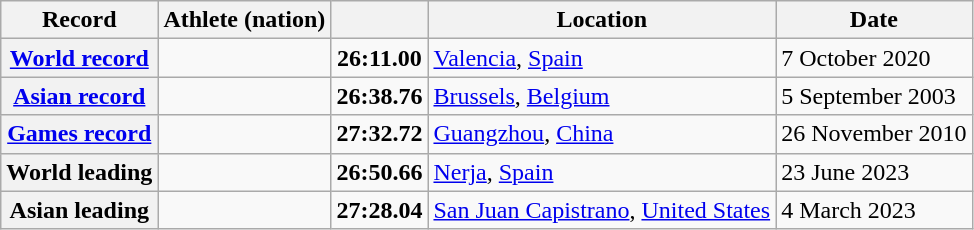<table class="wikitable">
<tr>
<th scope="col">Record</th>
<th scope="col">Athlete (nation)</th>
<th scope="col"></th>
<th scope="col">Location</th>
<th scope="col">Date</th>
</tr>
<tr>
<th scope="row"><a href='#'>World record</a></th>
<td></td>
<td align="center"><strong>26:11.00</strong></td>
<td><a href='#'>Valencia</a>, <a href='#'>Spain</a></td>
<td>7 October 2020</td>
</tr>
<tr>
<th scope="row"><a href='#'>Asian record</a></th>
<td></td>
<td align="center"><strong>26:38.76</strong></td>
<td><a href='#'>Brussels</a>, <a href='#'>Belgium</a></td>
<td>5 September 2003</td>
</tr>
<tr>
<th><a href='#'>Games record</a></th>
<td></td>
<td align="center"><strong>27:32.72</strong></td>
<td><a href='#'>Guangzhou</a>, <a href='#'>China</a></td>
<td>26 November 2010</td>
</tr>
<tr>
<th scope="row">World leading</th>
<td></td>
<td align="center"><strong>26:50.66</strong></td>
<td><a href='#'>Nerja</a>, <a href='#'>Spain</a></td>
<td>23 June 2023</td>
</tr>
<tr>
<th scope="row">Asian leading</th>
<td></td>
<td align="center"><strong>27:28.04</strong></td>
<td><a href='#'>San Juan Capistrano</a>, <a href='#'>United States</a></td>
<td>4 March 2023</td>
</tr>
</table>
